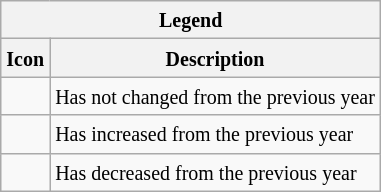<table class="wikitable">
<tr>
<th colspan="2"><small>Legend</small></th>
</tr>
<tr>
<th><small> Icon</small></th>
<th><small> Description</small></th>
</tr>
<tr>
<td></td>
<td><small>Has not changed from the previous year</small></td>
</tr>
<tr>
<td></td>
<td><small>Has increased from the previous year</small></td>
</tr>
<tr>
<td></td>
<td><small>Has decreased from the previous year</small></td>
</tr>
</table>
